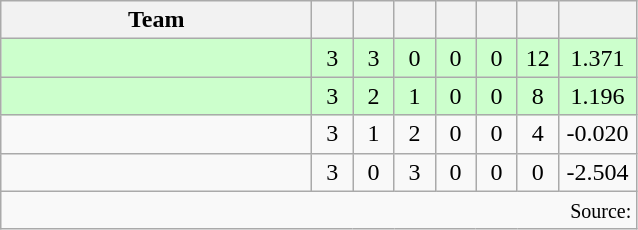<table class="wikitable" style="text-align:center">
<tr>
<th width=200>Team</th>
<th width=20></th>
<th width=20></th>
<th width=20></th>
<th width=20></th>
<th width=20></th>
<th width=20></th>
<th width=45></th>
</tr>
<tr style="background:#cfc">
<td align="left"></td>
<td>3</td>
<td>3</td>
<td>0</td>
<td>0</td>
<td>0</td>
<td>12</td>
<td>1.371</td>
</tr>
<tr style="background:#cfc">
<td align="left"></td>
<td>3</td>
<td>2</td>
<td>1</td>
<td>0</td>
<td>0</td>
<td>8</td>
<td>1.196</td>
</tr>
<tr>
<td align="left"></td>
<td>3</td>
<td>1</td>
<td>2</td>
<td>0</td>
<td>0</td>
<td>4</td>
<td>-0.020</td>
</tr>
<tr>
<td align="left"></td>
<td>3</td>
<td>0</td>
<td>3</td>
<td>0</td>
<td>0</td>
<td>0</td>
<td>-2.504</td>
</tr>
<tr>
<td colspan="8" align="right"><small>Source: </small></td>
</tr>
</table>
